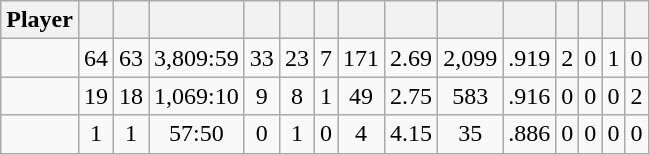<table class="wikitable sortable" style="text-align:center;">
<tr>
<th>Player</th>
<th></th>
<th></th>
<th></th>
<th></th>
<th></th>
<th></th>
<th></th>
<th></th>
<th></th>
<th></th>
<th></th>
<th></th>
<th></th>
<th></th>
</tr>
<tr>
<td></td>
<td>64</td>
<td>63</td>
<td>3,809:59</td>
<td>33</td>
<td>23</td>
<td>7</td>
<td>171</td>
<td>2.69</td>
<td>2,099</td>
<td>.919</td>
<td>2</td>
<td>0</td>
<td>1</td>
<td>0</td>
</tr>
<tr>
<td></td>
<td>19</td>
<td>18</td>
<td>1,069:10</td>
<td>9</td>
<td>8</td>
<td>1</td>
<td>49</td>
<td>2.75</td>
<td>583</td>
<td>.916</td>
<td>0</td>
<td>0</td>
<td>0</td>
<td>2</td>
</tr>
<tr>
<td></td>
<td>1</td>
<td>1</td>
<td>57:50</td>
<td>0</td>
<td>1</td>
<td>0</td>
<td>4</td>
<td>4.15</td>
<td>35</td>
<td>.886</td>
<td>0</td>
<td>0</td>
<td>0</td>
<td>0</td>
</tr>
</table>
